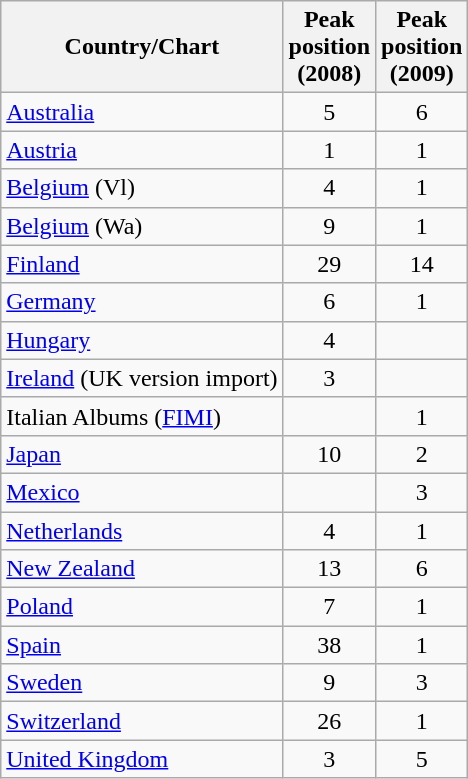<table class="wikitable">
<tr>
<th>Country/Chart</th>
<th>Peak<br>position<br>(2008)</th>
<th>Peak<br>position<br>(2009)</th>
</tr>
<tr>
<td><a href='#'>Australia</a></td>
<td style="text-align:center;">5</td>
<td style="text-align:center;">6</td>
</tr>
<tr>
<td><a href='#'>Austria</a></td>
<td style="text-align:center;">1</td>
<td style="text-align:center;">1</td>
</tr>
<tr>
<td><a href='#'>Belgium</a> (Vl)</td>
<td style="text-align:center;">4</td>
<td style="text-align:center;">1</td>
</tr>
<tr>
<td><a href='#'>Belgium</a> (Wa)</td>
<td style="text-align:center;">9</td>
<td style="text-align:center;">1</td>
</tr>
<tr>
<td><a href='#'>Finland</a></td>
<td style="text-align:center;">29</td>
<td style="text-align:center;">14</td>
</tr>
<tr>
<td><a href='#'>Germany</a></td>
<td style="text-align:center;">6</td>
<td style="text-align:center;">1</td>
</tr>
<tr>
<td><a href='#'>Hungary</a></td>
<td style="text-align:center;">4</td>
<td style="text-align:center;"></td>
</tr>
<tr>
<td><a href='#'>Ireland</a> (UK version import)</td>
<td style="text-align:center;">3</td>
<td></td>
</tr>
<tr>
<td>Italian Albums (<a href='#'>FIMI</a>)</td>
<td></td>
<td style="text-align:center;">1</td>
</tr>
<tr>
<td><a href='#'>Japan</a></td>
<td style="text-align:center;">10</td>
<td style="text-align:center;">2</td>
</tr>
<tr>
<td><a href='#'>Mexico</a></td>
<td></td>
<td style="text-align:center;">3</td>
</tr>
<tr>
<td><a href='#'>Netherlands</a></td>
<td style="text-align:center;">4</td>
<td style="text-align:center;">1</td>
</tr>
<tr>
<td><a href='#'>New Zealand</a></td>
<td style="text-align:center;">13</td>
<td style="text-align:center;">6</td>
</tr>
<tr>
<td><a href='#'>Poland</a></td>
<td style="text-align:center;">7</td>
<td style="text-align:center;">1</td>
</tr>
<tr>
<td><a href='#'>Spain</a></td>
<td style="text-align:center;">38</td>
<td style="text-align:center;">1</td>
</tr>
<tr>
<td><a href='#'>Sweden</a></td>
<td style="text-align:center;">9</td>
<td style="text-align:center;">3</td>
</tr>
<tr>
<td><a href='#'>Switzerland</a></td>
<td style="text-align:center;">26</td>
<td style="text-align:center;">1</td>
</tr>
<tr>
<td><a href='#'>United Kingdom</a></td>
<td style="text-align:center;">3</td>
<td style="text-align:center;">5</td>
</tr>
</table>
